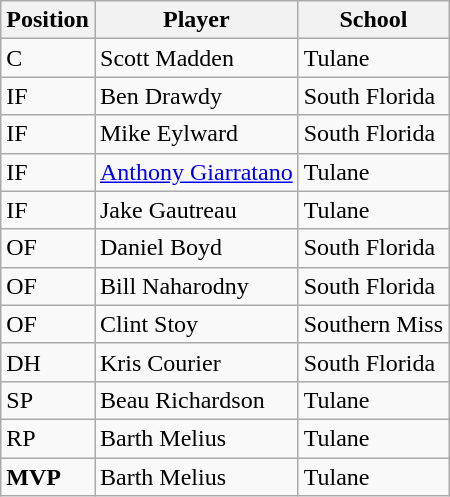<table class="wikitable">
<tr>
<th>Position</th>
<th>Player</th>
<th>School</th>
</tr>
<tr>
<td>C</td>
<td>Scott Madden</td>
<td>Tulane</td>
</tr>
<tr>
<td>IF</td>
<td>Ben Drawdy</td>
<td>South Florida</td>
</tr>
<tr>
<td>IF</td>
<td>Mike Eylward</td>
<td>South Florida</td>
</tr>
<tr>
<td>IF</td>
<td><a href='#'>Anthony Giarratano</a></td>
<td>Tulane</td>
</tr>
<tr>
<td>IF</td>
<td>Jake Gautreau</td>
<td>Tulane</td>
</tr>
<tr>
<td>OF</td>
<td>Daniel Boyd</td>
<td>South Florida</td>
</tr>
<tr>
<td>OF</td>
<td>Bill Naharodny</td>
<td>South Florida</td>
</tr>
<tr>
<td>OF</td>
<td>Clint Stoy</td>
<td>Southern Miss</td>
</tr>
<tr>
<td>DH</td>
<td>Kris Courier</td>
<td>South Florida</td>
</tr>
<tr>
<td>SP</td>
<td>Beau Richardson</td>
<td>Tulane</td>
</tr>
<tr>
<td>RP</td>
<td>Barth Melius</td>
<td>Tulane</td>
</tr>
<tr>
<td><strong>MVP</strong></td>
<td>Barth Melius</td>
<td>Tulane</td>
</tr>
</table>
